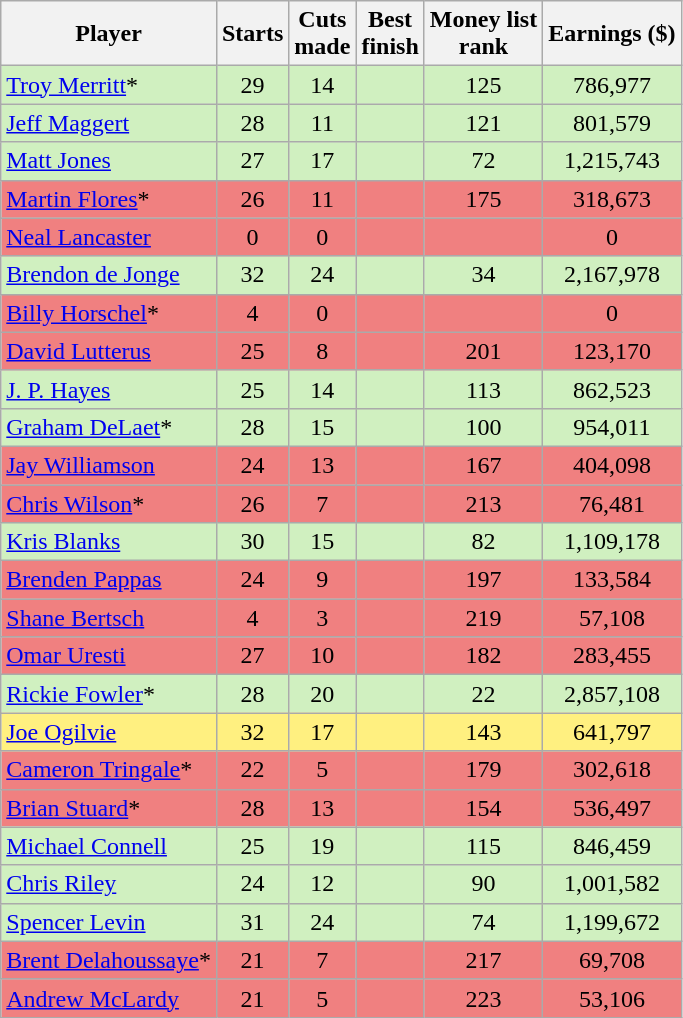<table class=" sortable wikitable" style="text-align:center">
<tr>
<th>Player</th>
<th>Starts</th>
<th>Cuts<br>made</th>
<th>Best<br>finish</th>
<th>Money list<br>rank</th>
<th>Earnings ($)</th>
</tr>
<tr style="background:#D0F0C0;">
<td align=left> <a href='#'>Troy Merritt</a>*</td>
<td>29</td>
<td>14</td>
<td></td>
<td>125</td>
<td>786,977</td>
</tr>
<tr style="background:#D0F0C0;">
<td align=left> <a href='#'>Jeff Maggert</a></td>
<td>28</td>
<td>11</td>
<td></td>
<td>121</td>
<td>801,579</td>
</tr>
<tr style="background:#D0F0C0;">
<td align=left> <a href='#'>Matt Jones</a></td>
<td>27</td>
<td>17</td>
<td></td>
<td>72</td>
<td>1,215,743</td>
</tr>
<tr style="background:#F08080;">
<td align=left> <a href='#'>Martin Flores</a>*</td>
<td>26</td>
<td>11</td>
<td></td>
<td>175</td>
<td>318,673</td>
</tr>
<tr style="background:#F08080;">
<td align=left> <a href='#'>Neal Lancaster</a></td>
<td>0</td>
<td>0</td>
<td></td>
<td></td>
<td>0</td>
</tr>
<tr style="background:#D0F0C0;">
<td align=left> <a href='#'>Brendon de Jonge</a></td>
<td>32</td>
<td>24</td>
<td></td>
<td>34</td>
<td>2,167,978</td>
</tr>
<tr style="background:#F08080;">
<td align=left> <a href='#'>Billy Horschel</a>*</td>
<td>4</td>
<td>0</td>
<td></td>
<td></td>
<td>0</td>
</tr>
<tr style="background:#F08080;">
<td align=left> <a href='#'>David Lutterus</a></td>
<td>25</td>
<td>8</td>
<td></td>
<td>201</td>
<td>123,170</td>
</tr>
<tr style="background:#D0F0C0;">
<td align=left> <a href='#'>J. P. Hayes</a></td>
<td>25</td>
<td>14</td>
<td></td>
<td>113</td>
<td>862,523</td>
</tr>
<tr style="background:#D0F0C0;">
<td align=left> <a href='#'>Graham DeLaet</a>*</td>
<td>28</td>
<td>15</td>
<td></td>
<td>100</td>
<td>954,011</td>
</tr>
<tr style="background:#F08080;">
<td align=left> <a href='#'>Jay Williamson</a></td>
<td>24</td>
<td>13</td>
<td></td>
<td>167</td>
<td>404,098</td>
</tr>
<tr style="background:#F08080;">
<td align=left> <a href='#'>Chris Wilson</a>*</td>
<td>26</td>
<td>7</td>
<td></td>
<td>213</td>
<td>76,481</td>
</tr>
<tr style="background:#D0F0C0;">
<td align=left> <a href='#'>Kris Blanks</a></td>
<td>30</td>
<td>15</td>
<td></td>
<td>82</td>
<td>1,109,178</td>
</tr>
<tr style="background:#F08080;">
<td align=left> <a href='#'>Brenden Pappas</a></td>
<td>24</td>
<td>9</td>
<td></td>
<td>197</td>
<td>133,584</td>
</tr>
<tr style="background:#F08080;">
<td align=left> <a href='#'>Shane Bertsch</a></td>
<td>4</td>
<td>3</td>
<td></td>
<td>219</td>
<td>57,108</td>
</tr>
<tr style="background:#F08080;">
<td align=left> <a href='#'>Omar Uresti</a></td>
<td>27</td>
<td>10</td>
<td></td>
<td>182</td>
<td>283,455</td>
</tr>
<tr style="background:#D0F0C0;">
<td align=left> <a href='#'>Rickie Fowler</a>*</td>
<td>28</td>
<td>20</td>
<td></td>
<td>22</td>
<td>2,857,108</td>
</tr>
<tr style="background:#FFF080;">
<td align=left> <a href='#'>Joe Ogilvie</a></td>
<td>32</td>
<td>17</td>
<td></td>
<td>143</td>
<td>641,797</td>
</tr>
<tr style="background:#F08080;">
<td align=left> <a href='#'>Cameron Tringale</a>*</td>
<td>22</td>
<td>5</td>
<td></td>
<td>179</td>
<td>302,618</td>
</tr>
<tr style="background:#F08080;">
<td align=left> <a href='#'>Brian Stuard</a>*</td>
<td>28</td>
<td>13</td>
<td></td>
<td>154</td>
<td>536,497</td>
</tr>
<tr style="background:#D0F0C0;">
<td align=left> <a href='#'>Michael Connell</a></td>
<td>25</td>
<td>19</td>
<td></td>
<td>115</td>
<td>846,459</td>
</tr>
<tr style="background:#D0F0C0;">
<td align=left> <a href='#'>Chris Riley</a></td>
<td>24</td>
<td>12</td>
<td></td>
<td>90</td>
<td>1,001,582</td>
</tr>
<tr style="background:#D0F0C0;">
<td align=left> <a href='#'>Spencer Levin</a></td>
<td>31</td>
<td>24</td>
<td></td>
<td>74</td>
<td>1,199,672</td>
</tr>
<tr style="background:#F08080;">
<td align=left> <a href='#'>Brent Delahoussaye</a>*</td>
<td>21</td>
<td>7</td>
<td></td>
<td>217</td>
<td>69,708</td>
</tr>
<tr style="background:#F08080;">
<td align=left> <a href='#'>Andrew McLardy</a></td>
<td>21</td>
<td>5</td>
<td></td>
<td>223</td>
<td>53,106</td>
</tr>
</table>
